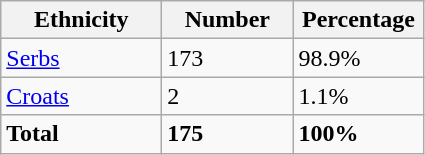<table class="wikitable">
<tr>
<th width="100px">Ethnicity</th>
<th width="80px">Number</th>
<th width="80px">Percentage</th>
</tr>
<tr>
<td><a href='#'>Serbs</a></td>
<td>173</td>
<td>98.9%</td>
</tr>
<tr>
<td><a href='#'>Croats</a></td>
<td>2</td>
<td>1.1%</td>
</tr>
<tr>
<td><strong>Total</strong></td>
<td><strong>175</strong></td>
<td><strong>100%</strong></td>
</tr>
</table>
